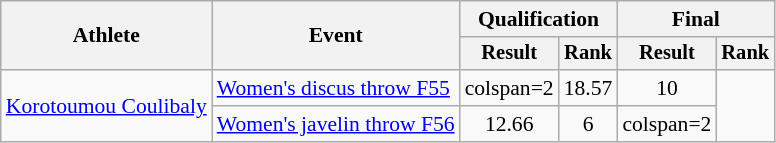<table class="wikitable" style="text-align: center; font-size:90%">
<tr>
<th rowspan="2">Athlete</th>
<th rowspan="2">Event</th>
<th colspan="2">Qualification</th>
<th colspan="2">Final</th>
</tr>
<tr style="font-size:95%">
<th>Result</th>
<th>Rank</th>
<th>Result</th>
<th>Rank</th>
</tr>
<tr>
<td align=left rowspan="2"><a href='#'>Korotoumou Coulibaly</a></td>
<td align=left><a href='#'>Women's discus throw F55</a></td>
<td>colspan=2 </td>
<td>18.57</td>
<td>10</td>
</tr>
<tr>
<td align=left><a href='#'>Women's javelin throw F56</a></td>
<td>12.66</td>
<td>6</td>
<td>colspan=2 </td>
</tr>
</table>
